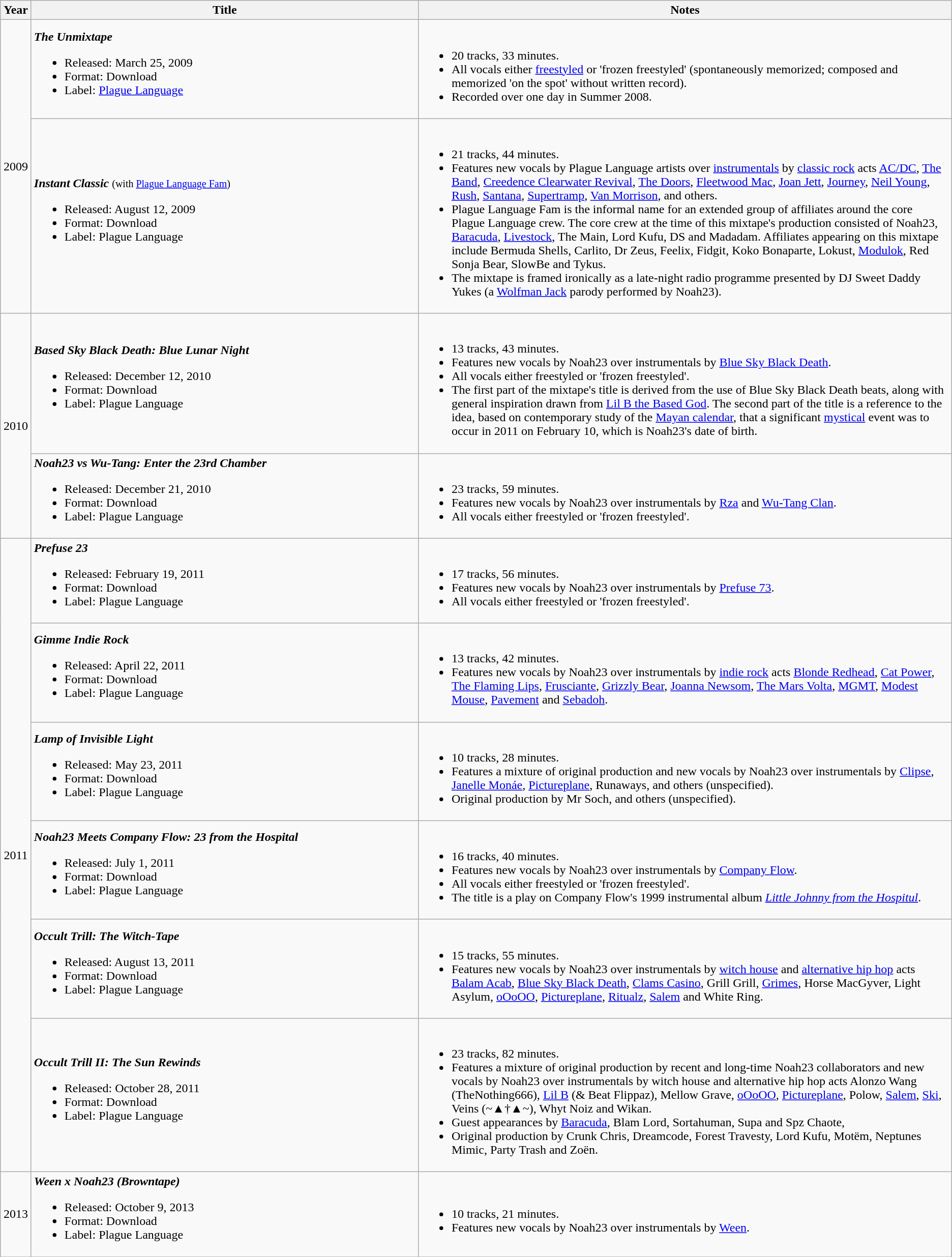<table class="wikitable">
<tr>
<th rowspan="1" style="width:33px;">Year</th>
<th rowspan="1" style="width:500px;">Title</th>
<th rowspan="1">Notes</th>
</tr>
<tr>
<td style="text-align:center;" rowspan="2">2009</td>
<td><strong><em>The Unmixtape</em></strong><br><ul><li>Released: March 25, 2009</li><li>Format: Download</li><li>Label: <a href='#'>Plague Language</a></li></ul></td>
<td><br><ul><li>20 tracks, 33 minutes.</li><li>All vocals either <a href='#'>freestyled</a> or 'frozen freestyled' (spontaneously memorized; composed and memorized 'on the spot' without written record).</li><li>Recorded over one day in Summer 2008.</li></ul></td>
</tr>
<tr>
<td><strong><em>Instant Classic</em></strong> <small>(with <a href='#'>Plague Language Fam</a>)</small><br><ul><li>Released: August 12, 2009</li><li>Format: Download</li><li>Label: Plague Language</li></ul></td>
<td><br><ul><li>21 tracks, 44 minutes.</li><li>Features new vocals by Plague Language artists over <a href='#'>instrumentals</a> by <a href='#'>classic rock</a> acts <a href='#'>AC/DC</a>, <a href='#'>The Band</a>, <a href='#'>Creedence Clearwater Revival</a>, <a href='#'>The Doors</a>, <a href='#'>Fleetwood Mac</a>, <a href='#'>Joan Jett</a>, <a href='#'>Journey</a>, <a href='#'>Neil Young</a>, <a href='#'>Rush</a>, <a href='#'>Santana</a>, <a href='#'>Supertramp</a>, <a href='#'>Van Morrison</a>, and others.</li><li>Plague Language Fam is the informal name for an extended group of affiliates around the core Plague Language crew. The core crew at the time of this mixtape's production consisted of Noah23, <a href='#'>Baracuda</a>, <a href='#'>Livestock</a>, The Main, Lord Kufu, DS and Madadam. Affiliates appearing on this mixtape include Bermuda Shells, Carlito, Dr Zeus, Feelix, Fidgit, Koko Bonaparte, Lokust, <a href='#'>Modulok</a>, Red Sonja Bear, SlowBe and Tykus.</li><li>The mixtape is framed ironically as a late-night radio programme presented by DJ Sweet Daddy Yukes (a <a href='#'>Wolfman Jack</a> parody performed by Noah23).</li></ul></td>
</tr>
<tr>
<td style="text-align:center;" rowspan="2">2010</td>
<td><strong><em>Based Sky Black Death: Blue Lunar Night</em></strong><br><ul><li>Released: December 12, 2010</li><li>Format: Download</li><li>Label: Plague Language</li></ul></td>
<td><br><ul><li>13 tracks, 43 minutes.</li><li>Features new vocals by Noah23 over instrumentals by <a href='#'>Blue Sky Black Death</a>.</li><li>All vocals either freestyled or 'frozen freestyled'.</li><li>The first part of the mixtape's title is derived from the use of Blue Sky Black Death beats, along with general inspiration drawn from <a href='#'>Lil B the Based God</a>. The second part of the title is a reference to the idea, based on contemporary study of the <a href='#'>Mayan calendar</a>, that a significant <a href='#'>mystical</a> event was to occur in 2011 on February 10, which is Noah23's date of birth.</li></ul></td>
</tr>
<tr>
<td><strong><em>Noah23 vs Wu-Tang: Enter the 23rd Chamber</em></strong><br><ul><li>Released: December 21, 2010</li><li>Format: Download</li><li>Label: Plague Language</li></ul></td>
<td><br><ul><li>23 tracks, 59 minutes.</li><li>Features new vocals by Noah23 over instrumentals by <a href='#'>Rza</a>  and <a href='#'>Wu-Tang Clan</a>.</li><li>All vocals either freestyled or 'frozen freestyled'.</li></ul></td>
</tr>
<tr>
<td style="text-align:center;" rowspan="6">2011</td>
<td><strong><em>Prefuse 23</em></strong><br><ul><li>Released: February 19, 2011</li><li>Format: Download</li><li>Label: Plague Language</li></ul></td>
<td><br><ul><li>17 tracks, 56 minutes.</li><li>Features new vocals by Noah23 over instrumentals by <a href='#'>Prefuse 73</a>.</li><li>All vocals either freestyled or 'frozen freestyled'.</li></ul></td>
</tr>
<tr>
<td><strong><em>Gimme Indie Rock</em></strong><br><ul><li>Released: April 22, 2011</li><li>Format: Download</li><li>Label: Plague Language</li></ul></td>
<td><br><ul><li>13 tracks, 42 minutes.</li><li>Features new vocals by Noah23 over instrumentals by <a href='#'>indie rock</a> acts <a href='#'>Blonde Redhead</a>, <a href='#'>Cat Power</a>, <a href='#'>The Flaming Lips</a>, <a href='#'>Frusciante</a>, <a href='#'>Grizzly Bear</a>, <a href='#'>Joanna Newsom</a>, <a href='#'>The Mars Volta</a>, <a href='#'>MGMT</a>, <a href='#'>Modest Mouse</a>, <a href='#'>Pavement</a> and <a href='#'>Sebadoh</a>.</li></ul></td>
</tr>
<tr>
<td><strong><em>Lamp of Invisible Light</em></strong><br><ul><li>Released: May 23, 2011</li><li>Format: Download</li><li>Label: Plague Language</li></ul></td>
<td><br><ul><li>10 tracks, 28 minutes.</li><li>Features a mixture of original production and new vocals by Noah23 over instrumentals by <a href='#'>Clipse</a>, <a href='#'>Janelle Monáe</a>, <a href='#'>Pictureplane</a>, Runaways, and others (unspecified).</li><li>Original production by Mr Soch, and others (unspecified).</li></ul></td>
</tr>
<tr>
<td><strong><em>Noah23 Meets Company Flow: 23 from the Hospital</em></strong><br><ul><li>Released: July 1, 2011</li><li>Format: Download</li><li>Label: Plague Language</li></ul></td>
<td><br><ul><li>16 tracks, 40 minutes.</li><li>Features new vocals by Noah23 over instrumentals by <a href='#'>Company Flow</a>.</li><li>All vocals either freestyled or 'frozen freestyled'.</li><li>The title is a play on Company Flow's 1999 instrumental album <em><a href='#'>Little Johnny from the Hospitul</a></em>.</li></ul></td>
</tr>
<tr>
<td><strong><em>Occult Trill: The Witch-Tape</em></strong><br><ul><li>Released: August 13, 2011</li><li>Format: Download</li><li>Label: Plague Language</li></ul></td>
<td><br><ul><li>15 tracks, 55 minutes.</li><li>Features new vocals by Noah23 over instrumentals by <a href='#'>witch house</a> and <a href='#'>alternative hip hop</a> acts <a href='#'>Balam Acab</a>, <a href='#'>Blue Sky Black Death</a>, <a href='#'>Clams Casino</a>, Grill Grill, <a href='#'>Grimes</a>, Horse MacGyver, Light Asylum, <a href='#'>oOoOO</a>, <a href='#'>Pictureplane</a>, <a href='#'>Ritualz</a>, <a href='#'>Salem</a> and White Ring.</li></ul></td>
</tr>
<tr>
<td><strong><em>Occult Trill II: The Sun Rewinds</em></strong><br><ul><li>Released: October 28, 2011</li><li>Format: Download</li><li>Label: Plague Language</li></ul></td>
<td><br><ul><li>23 tracks, 82 minutes.</li><li>Features a mixture of original production by recent and long-time Noah23 collaborators and new vocals by Noah23 over instrumentals by witch house and alternative hip hop acts Alonzo Wang (TheNothing666), <a href='#'>Lil B</a> (& Beat Flippaz), Mellow Grave, <a href='#'>oOoOO</a>, <a href='#'>Pictureplane</a>, Polow, <a href='#'>Salem</a>, <a href='#'>Ski</a>, Veins (~▲†▲~), Whyt Noiz and Wikan.</li><li>Guest appearances by <a href='#'>Baracuda</a>, Blam Lord, Sortahuman, Supa and Spz Chaote,</li><li>Original production by Crunk Chris, Dreamcode, Forest Travesty, Lord Kufu, Motëm, Neptunes Mimic, Party Trash and Zoën.</li></ul></td>
</tr>
<tr>
<td style="text-align:center;">2013</td>
<td><strong><em>Ween x Noah23 (Browntape)</em></strong><br><ul><li>Released: October 9, 2013</li><li>Format: Download</li><li>Label: Plague Language</li></ul></td>
<td><br><ul><li>10 tracks, 21 minutes.</li><li>Features new vocals by Noah23 over instrumentals by <a href='#'>Ween</a>.</li></ul></td>
</tr>
<tr>
</tr>
</table>
